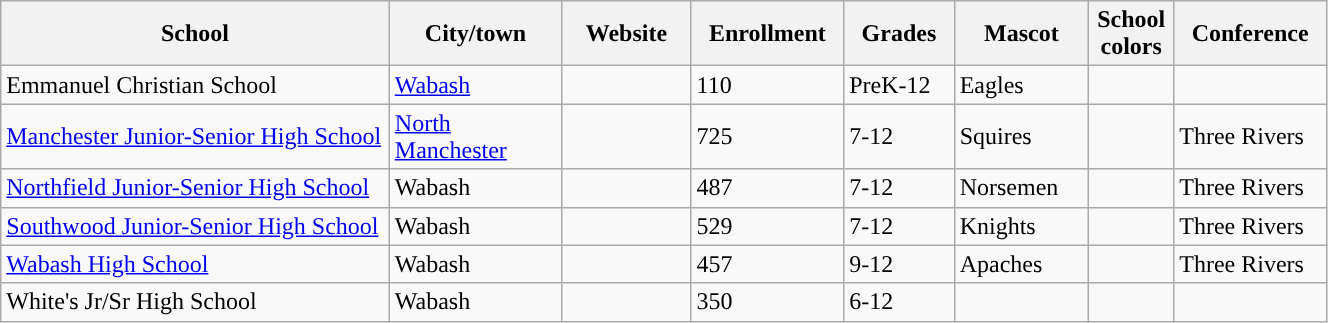<table class="wikitable sortable" width="70%">
<tr>
<th width="20%">School</th>
<th width="08%">City/town</th>
<th width="06%">Website</th>
<th width="04%">Enrollment</th>
<th width="04%">Grades</th>
<th width="04%">Mascot</th>
<th width=01%>School colors</th>
<th width="04%">Conference</th>
</tr>
<tr>
<td>Emmanuel Christian School</td>
<td><a href='#'>Wabash</a></td>
<td></td>
<td>110</td>
<td>PreK-12</td>
<td>Eagles</td>
<td></td>
<td></td>
</tr>
<tr>
<td><a href='#'>Manchester Junior-Senior High School</a></td>
<td><a href='#'>North Manchester</a></td>
<td></td>
<td>725</td>
<td>7-12</td>
<td>Squires</td>
<td>  </td>
<td>Three Rivers</td>
</tr>
<tr>
<td><a href='#'>Northfield Junior-Senior High School</a></td>
<td>Wabash</td>
<td></td>
<td>487</td>
<td>7-12</td>
<td>Norsemen</td>
<td> </td>
<td>Three Rivers</td>
</tr>
<tr>
<td><a href='#'>Southwood Junior-Senior High School</a></td>
<td>Wabash</td>
<td></td>
<td>529</td>
<td>7-12</td>
<td>Knights</td>
<td> </td>
<td>Three Rivers</td>
</tr>
<tr>
<td><a href='#'>Wabash High School</a></td>
<td>Wabash</td>
<td></td>
<td>457</td>
<td>9-12</td>
<td>Apaches</td>
<td> </td>
<td>Three Rivers</td>
</tr>
<tr>
<td>White's Jr/Sr High School</td>
<td>Wabash</td>
<td></td>
<td>350</td>
<td>6-12</td>
<td></td>
<td></td>
<td></td>
</tr>
</table>
